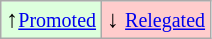<table class="wikitable" align="center">
<tr>
<td bgcolor="#ddffdd">↑<small><a href='#'>Promoted</a></small></td>
<td bgcolor="#ffcccc">↓ <small><a href='#'>Relegated</a></small></td>
</tr>
</table>
